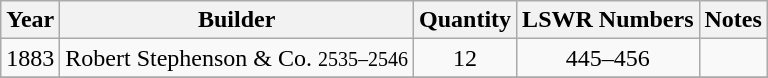<table class="wikitable">
<tr>
<th>Year</th>
<th>Builder</th>
<th>Quantity</th>
<th>LSWR Numbers</th>
<th>Notes</th>
</tr>
<tr style="text-align:center">
<td>1883</td>
<td>Robert Stephenson & Co. <small>2535–2546</small></td>
<td>12</td>
<td>445–456</td>
<td></td>
</tr>
<tr>
</tr>
</table>
